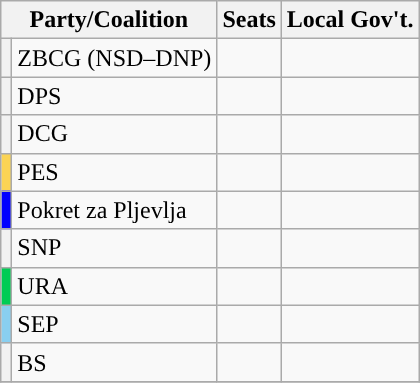<table class="wikitable" style="text-align:left;">
<tr>
<th colspan=2>Party/Coalition</th>
<th>Seats</th>
<th>Local Gov't.</th>
</tr>
<tr>
<th style="background-color: "></th>
<td>ZBCG (NSD–DNP)</td>
<td></td>
<td></td>
</tr>
<tr>
<th style="background-color: "></th>
<td>DPS</td>
<td></td>
<td></td>
</tr>
<tr>
<th style="background-color: "></th>
<td>DCG</td>
<td></td>
<td></td>
</tr>
<tr>
<th style="background-color: #FBD455"></th>
<td>PES</td>
<td></td>
<td></td>
</tr>
<tr>
<th style="background-color: blue "></th>
<td>Pokret za Pljevlja</td>
<td></td>
<td></td>
</tr>
<tr>
<th style="background-color: "></th>
<td>SNP</td>
<td></td>
<td></td>
</tr>
<tr>
<th style="background-color: #00cc55"></th>
<td>URA</td>
<td></td>
<td></td>
</tr>
<tr>
<th style="background-color: #89CFF0"></th>
<td>SEP</td>
<td></td>
<td></td>
</tr>
<tr>
<th style="background-color: "></th>
<td>BS</td>
<td></td>
<td></td>
</tr>
<tr>
</tr>
</table>
